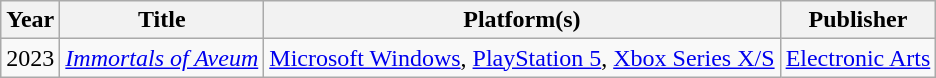<table class="wikitable">
<tr>
<th>Year</th>
<th>Title</th>
<th>Platform(s)</th>
<th>Publisher</th>
</tr>
<tr>
<td>2023</td>
<td><em><a href='#'>Immortals of Aveum</a></em></td>
<td><a href='#'>Microsoft Windows</a>, <a href='#'>PlayStation 5</a>, <a href='#'>Xbox Series X/S</a></td>
<td><a href='#'>Electronic Arts</a></td>
</tr>
</table>
